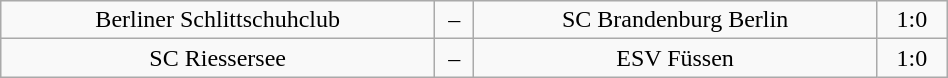<table class="wikitable" width="50%">
<tr align="center">
<td>Berliner Schlittschuhclub</td>
<td>–</td>
<td>SC Brandenburg Berlin</td>
<td>1:0</td>
</tr>
<tr align="center">
<td>SC Riessersee</td>
<td>–</td>
<td>ESV Füssen</td>
<td>1:0</td>
</tr>
</table>
